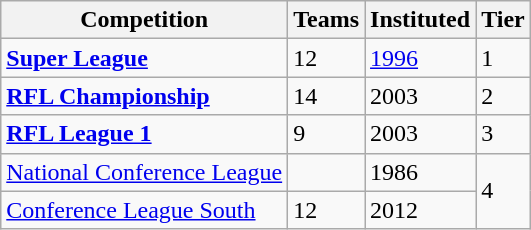<table class="wikitable">
<tr>
<th>Competition</th>
<th>Teams</th>
<th>Instituted</th>
<th>Tier</th>
</tr>
<tr>
<td><strong><a href='#'>Super League</a></strong></td>
<td>12</td>
<td><a href='#'>1996</a></td>
<td>1</td>
</tr>
<tr>
<td><strong><a href='#'>RFL Championship</a></strong></td>
<td>14</td>
<td>2003</td>
<td>2</td>
</tr>
<tr>
<td><strong><a href='#'>RFL League 1</a></strong></td>
<td>9</td>
<td>2003</td>
<td>3</td>
</tr>
<tr>
<td><a href='#'>National Conference League</a></td>
<td></td>
<td>1986</td>
<td rowspan="2">4</td>
</tr>
<tr>
<td><a href='#'>Conference League South</a></td>
<td>12</td>
<td>2012</td>
</tr>
</table>
